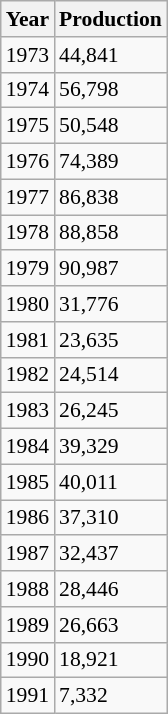<table class="wikitable mw-collapsible autocollapse floatright" style="font-size:90%;">
<tr>
<th>Year</th>
<th>Production</th>
</tr>
<tr>
<td>1973</td>
<td>44,841</td>
</tr>
<tr>
<td>1974</td>
<td>56,798</td>
</tr>
<tr>
<td>1975</td>
<td>50,548</td>
</tr>
<tr>
<td>1976</td>
<td>74,389</td>
</tr>
<tr>
<td>1977</td>
<td>86,838</td>
</tr>
<tr>
<td>1978</td>
<td>88,858</td>
</tr>
<tr>
<td>1979</td>
<td>90,987</td>
</tr>
<tr>
<td>1980</td>
<td>31,776</td>
</tr>
<tr>
<td>1981</td>
<td>23,635</td>
</tr>
<tr>
<td>1982</td>
<td>24,514</td>
</tr>
<tr>
<td>1983</td>
<td>26,245</td>
</tr>
<tr>
<td>1984</td>
<td>39,329</td>
</tr>
<tr>
<td>1985</td>
<td>40,011</td>
</tr>
<tr>
<td>1986</td>
<td>37,310</td>
</tr>
<tr>
<td>1987</td>
<td>32,437</td>
</tr>
<tr>
<td>1988</td>
<td>28,446</td>
</tr>
<tr>
<td>1989</td>
<td>26,663</td>
</tr>
<tr>
<td>1990</td>
<td>18,921</td>
</tr>
<tr>
<td>1991</td>
<td>7,332</td>
</tr>
</table>
